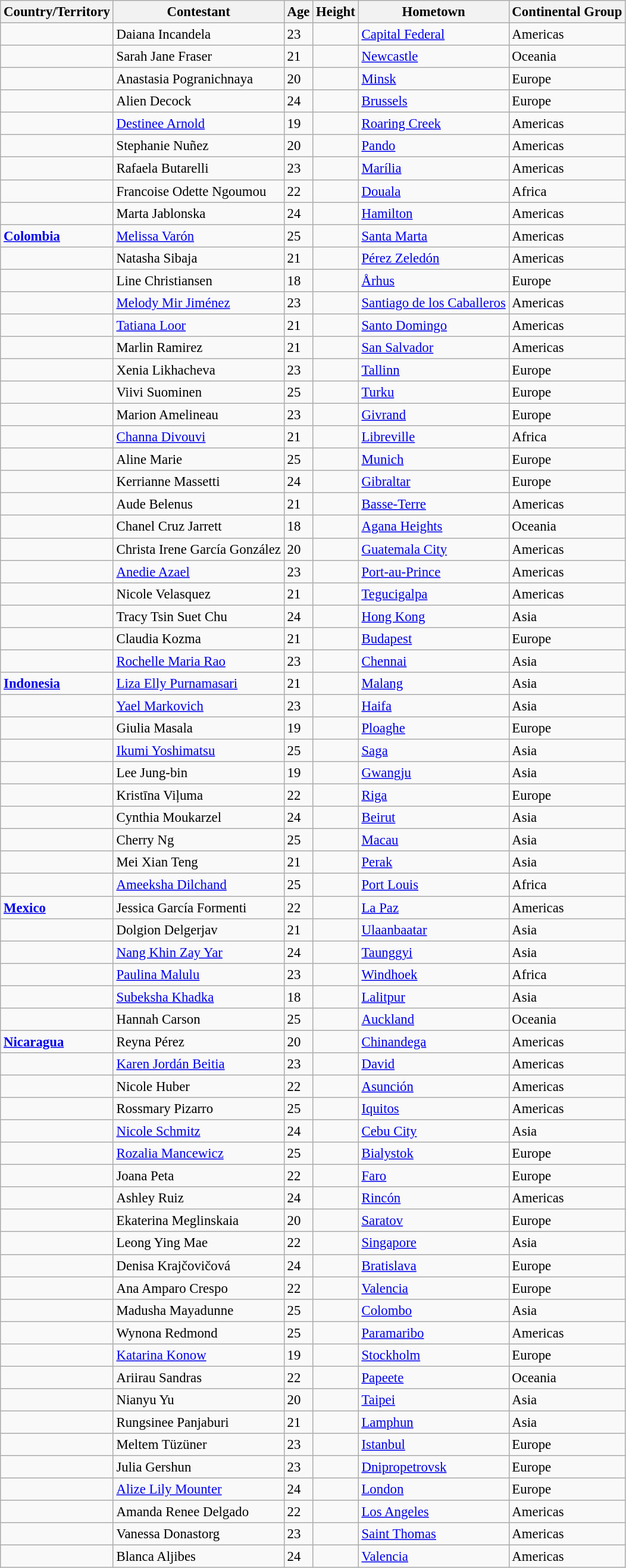<table class="wikitable sortable" style="font-size:95%;">
<tr>
<th>Country/Territory</th>
<th>Contestant</th>
<th>Age</th>
<th>Height</th>
<th>Hometown</th>
<th>Continental Group</th>
</tr>
<tr>
<td><strong></strong></td>
<td>Daiana Incandela</td>
<td>23</td>
<td></td>
<td><a href='#'>Capital Federal</a></td>
<td>Americas</td>
</tr>
<tr>
<td><strong></strong></td>
<td>Sarah Jane Fraser</td>
<td>21</td>
<td></td>
<td><a href='#'>Newcastle</a></td>
<td>Oceania</td>
</tr>
<tr>
<td><strong></strong></td>
<td>Anastasia Pogranichnaya</td>
<td>20</td>
<td></td>
<td><a href='#'>Minsk</a></td>
<td>Europe</td>
</tr>
<tr>
<td><strong></strong></td>
<td>Alien Decock</td>
<td>24</td>
<td></td>
<td><a href='#'>Brussels</a></td>
<td>Europe</td>
</tr>
<tr>
<td><strong></strong></td>
<td><a href='#'>Destinee Arnold</a></td>
<td>19</td>
<td></td>
<td><a href='#'>Roaring Creek</a></td>
<td>Americas</td>
</tr>
<tr>
<td><strong></strong></td>
<td>Stephanie Nuñez</td>
<td>20</td>
<td></td>
<td><a href='#'>Pando</a></td>
<td>Americas</td>
</tr>
<tr>
<td><strong></strong></td>
<td>Rafaela Butarelli</td>
<td>23</td>
<td></td>
<td><a href='#'>Marília</a></td>
<td>Americas</td>
</tr>
<tr>
<td><strong></strong></td>
<td>Francoise Odette Ngoumou</td>
<td>22</td>
<td></td>
<td><a href='#'>Douala</a></td>
<td>Africa</td>
</tr>
<tr>
<td><strong></strong></td>
<td>Marta Jablonska</td>
<td>24</td>
<td></td>
<td><a href='#'>Hamilton</a></td>
<td>Americas</td>
</tr>
<tr>
<td><strong> <a href='#'>Colombia</a></strong></td>
<td><a href='#'>Melissa Varón</a></td>
<td>25</td>
<td></td>
<td><a href='#'>Santa Marta</a></td>
<td>Americas</td>
</tr>
<tr>
<td><strong></strong></td>
<td>Natasha Sibaja</td>
<td>21</td>
<td></td>
<td><a href='#'>Pérez Zeledón</a></td>
<td>Americas</td>
</tr>
<tr>
<td><strong></strong></td>
<td>Line Christiansen</td>
<td>18</td>
<td></td>
<td><a href='#'>Århus</a></td>
<td>Europe</td>
</tr>
<tr>
<td><strong></strong></td>
<td><a href='#'>Melody Mir Jiménez</a></td>
<td>23</td>
<td></td>
<td><a href='#'>Santiago de los Caballeros</a></td>
<td>Americas</td>
</tr>
<tr>
<td><strong></strong></td>
<td><a href='#'>Tatiana Loor</a></td>
<td>21</td>
<td></td>
<td><a href='#'>Santo Domingo</a></td>
<td>Americas</td>
</tr>
<tr>
<td><strong></strong></td>
<td>Marlin Ramirez</td>
<td>21</td>
<td></td>
<td><a href='#'>San Salvador</a></td>
<td>Americas</td>
</tr>
<tr>
<td><strong></strong></td>
<td>Xenia Likhacheva</td>
<td>23</td>
<td></td>
<td><a href='#'>Tallinn</a></td>
<td>Europe</td>
</tr>
<tr>
<td><strong></strong></td>
<td>Viivi Suominen</td>
<td>25</td>
<td></td>
<td><a href='#'>Turku</a></td>
<td>Europe</td>
</tr>
<tr>
<td><strong></strong></td>
<td>Marion Amelineau</td>
<td>23</td>
<td></td>
<td><a href='#'>Givrand</a></td>
<td>Europe</td>
</tr>
<tr>
<td><strong></strong></td>
<td><a href='#'>Channa Divouvi</a></td>
<td>21</td>
<td></td>
<td><a href='#'>Libreville</a></td>
<td>Africa</td>
</tr>
<tr>
<td><strong></strong></td>
<td>Aline Marie</td>
<td>25</td>
<td></td>
<td><a href='#'>Munich</a></td>
<td>Europe</td>
</tr>
<tr>
<td><strong></strong></td>
<td>Kerrianne Massetti</td>
<td>24</td>
<td></td>
<td><a href='#'>Gibraltar</a></td>
<td>Europe</td>
</tr>
<tr>
<td><strong></strong></td>
<td>Aude Belenus</td>
<td>21</td>
<td></td>
<td><a href='#'>Basse-Terre</a></td>
<td>Americas</td>
</tr>
<tr>
<td><strong></strong></td>
<td>Chanel Cruz Jarrett</td>
<td>18</td>
<td></td>
<td><a href='#'>Agana Heights</a></td>
<td>Oceania</td>
</tr>
<tr>
<td><strong></strong></td>
<td>Christa Irene García González</td>
<td>20</td>
<td></td>
<td><a href='#'>Guatemala City</a></td>
<td>Americas</td>
</tr>
<tr>
<td><strong></strong></td>
<td><a href='#'>Anedie Azael</a></td>
<td>23</td>
<td></td>
<td><a href='#'>Port-au-Prince</a></td>
<td>Americas</td>
</tr>
<tr>
<td><strong></strong></td>
<td>Nicole Velasquez</td>
<td>21</td>
<td></td>
<td><a href='#'>Tegucigalpa</a></td>
<td>Americas</td>
</tr>
<tr>
<td><strong></strong></td>
<td>Tracy Tsin Suet Chu</td>
<td>24</td>
<td></td>
<td><a href='#'>Hong Kong</a></td>
<td>Asia</td>
</tr>
<tr>
<td><strong></strong></td>
<td>Claudia Kozma</td>
<td>21</td>
<td></td>
<td><a href='#'>Budapest</a></td>
<td>Europe</td>
</tr>
<tr>
<td><strong></strong></td>
<td><a href='#'>Rochelle Maria Rao</a></td>
<td>23</td>
<td></td>
<td><a href='#'>Chennai</a></td>
<td>Asia</td>
</tr>
<tr>
<td><strong> <a href='#'>Indonesia</a></strong></td>
<td><a href='#'>Liza Elly Purnamasari</a></td>
<td>21</td>
<td></td>
<td><a href='#'>Malang</a></td>
<td>Asia</td>
</tr>
<tr>
<td><strong></strong></td>
<td><a href='#'>Yael Markovich</a></td>
<td>23</td>
<td></td>
<td><a href='#'>Haifa</a></td>
<td>Asia</td>
</tr>
<tr>
<td><strong></strong></td>
<td>Giulia Masala</td>
<td>19</td>
<td></td>
<td><a href='#'>Ploaghe</a></td>
<td>Europe</td>
</tr>
<tr>
<td><strong></strong></td>
<td><a href='#'>Ikumi Yoshimatsu</a></td>
<td>25</td>
<td></td>
<td><a href='#'>Saga</a></td>
<td>Asia</td>
</tr>
<tr>
<td><strong></strong></td>
<td>Lee Jung-bin</td>
<td>19</td>
<td></td>
<td><a href='#'>Gwangju</a></td>
<td>Asia</td>
</tr>
<tr>
<td><strong></strong></td>
<td>Kristīna Viļuma</td>
<td>22</td>
<td></td>
<td><a href='#'>Riga</a></td>
<td>Europe</td>
</tr>
<tr>
<td><strong></strong></td>
<td>Cynthia Moukarzel</td>
<td>24</td>
<td></td>
<td><a href='#'>Beirut</a></td>
<td>Asia</td>
</tr>
<tr>
<td><strong></strong></td>
<td>Cherry Ng</td>
<td>25</td>
<td></td>
<td><a href='#'>Macau</a></td>
<td>Asia</td>
</tr>
<tr>
<td><strong></strong></td>
<td>Mei Xian Teng</td>
<td>21</td>
<td></td>
<td><a href='#'>Perak</a></td>
<td>Asia</td>
</tr>
<tr>
<td><strong></strong></td>
<td><a href='#'>Ameeksha Dilchand</a></td>
<td>25</td>
<td></td>
<td><a href='#'>Port Louis</a></td>
<td>Africa</td>
</tr>
<tr>
<td><strong> <a href='#'>Mexico</a></strong></td>
<td>Jessica García Formenti</td>
<td>22</td>
<td></td>
<td><a href='#'>La Paz</a></td>
<td>Americas</td>
</tr>
<tr>
<td><strong></strong></td>
<td>Dolgion Delgerjav</td>
<td>21</td>
<td></td>
<td><a href='#'>Ulaanbaatar</a></td>
<td>Asia</td>
</tr>
<tr>
<td><strong></strong></td>
<td><a href='#'>Nang Khin Zay Yar</a></td>
<td>24</td>
<td></td>
<td><a href='#'>Taunggyi</a></td>
<td>Asia</td>
</tr>
<tr>
<td><strong></strong></td>
<td><a href='#'>Paulina Malulu</a></td>
<td>23</td>
<td></td>
<td><a href='#'>Windhoek</a></td>
<td>Africa</td>
</tr>
<tr>
<td><strong></strong></td>
<td><a href='#'>Subeksha Khadka</a></td>
<td>18</td>
<td></td>
<td><a href='#'>Lalitpur</a></td>
<td>Asia</td>
</tr>
<tr>
<td><strong></strong></td>
<td>Hannah Carson</td>
<td>25</td>
<td></td>
<td><a href='#'>Auckland</a></td>
<td>Oceania</td>
</tr>
<tr>
<td><strong> <a href='#'>Nicaragua</a></strong></td>
<td>Reyna Pérez</td>
<td>20</td>
<td></td>
<td><a href='#'>Chinandega</a></td>
<td>Americas</td>
</tr>
<tr>
<td><strong></strong></td>
<td><a href='#'>Karen Jordán Beitia</a></td>
<td>23</td>
<td></td>
<td><a href='#'>David</a></td>
<td>Americas</td>
</tr>
<tr>
<td><strong></strong></td>
<td>Nicole Huber</td>
<td>22</td>
<td></td>
<td><a href='#'>Asunción</a></td>
<td>Americas</td>
</tr>
<tr>
<td><strong></strong></td>
<td>Rossmary Pizarro</td>
<td>25</td>
<td></td>
<td><a href='#'>Iquitos</a></td>
<td>Americas</td>
</tr>
<tr>
<td><strong></strong></td>
<td><a href='#'>Nicole Schmitz</a></td>
<td>24</td>
<td></td>
<td><a href='#'>Cebu City</a></td>
<td>Asia</td>
</tr>
<tr>
<td><strong></strong></td>
<td><a href='#'>Rozalia Mancewicz</a></td>
<td>25</td>
<td></td>
<td><a href='#'>Bialystok</a></td>
<td>Europe</td>
</tr>
<tr>
<td><strong></strong></td>
<td>Joana Peta</td>
<td>22</td>
<td></td>
<td><a href='#'>Faro</a></td>
<td>Europe</td>
</tr>
<tr>
<td><strong></strong></td>
<td>Ashley Ruiz</td>
<td>24</td>
<td></td>
<td><a href='#'>Rincón</a></td>
<td>Americas</td>
</tr>
<tr>
<td><strong></strong></td>
<td>Ekaterina Meglinskaia</td>
<td>20</td>
<td></td>
<td><a href='#'>Saratov</a></td>
<td>Europe</td>
</tr>
<tr>
<td><strong></strong></td>
<td>Leong Ying Mae</td>
<td>22</td>
<td></td>
<td><a href='#'>Singapore</a></td>
<td>Asia</td>
</tr>
<tr>
<td><strong></strong></td>
<td>Denisa Krajčovičová</td>
<td>24</td>
<td></td>
<td><a href='#'>Bratislava</a></td>
<td>Europe</td>
</tr>
<tr>
<td><strong></strong></td>
<td>Ana Amparo Crespo</td>
<td>22</td>
<td></td>
<td><a href='#'>Valencia</a></td>
<td>Europe</td>
</tr>
<tr>
<td><strong></strong></td>
<td>Madusha Mayadunne</td>
<td>25</td>
<td></td>
<td><a href='#'>Colombo</a></td>
<td>Asia</td>
</tr>
<tr>
<td><strong></strong></td>
<td>Wynona Redmond</td>
<td>25</td>
<td></td>
<td><a href='#'>Paramaribo</a></td>
<td>Americas</td>
</tr>
<tr>
<td><strong></strong></td>
<td><a href='#'>Katarina Konow</a></td>
<td>19</td>
<td></td>
<td><a href='#'>Stockholm</a></td>
<td>Europe</td>
</tr>
<tr>
<td><strong></strong></td>
<td>Ariirau Sandras</td>
<td>22</td>
<td></td>
<td><a href='#'>Papeete</a></td>
<td>Oceania</td>
</tr>
<tr>
<td><strong></strong></td>
<td>Nianyu Yu</td>
<td>20</td>
<td></td>
<td><a href='#'>Taipei</a></td>
<td>Asia</td>
</tr>
<tr>
<td><strong></strong></td>
<td>Rungsinee Panjaburi</td>
<td>21</td>
<td></td>
<td><a href='#'>Lamphun</a></td>
<td>Asia</td>
</tr>
<tr>
<td><strong></strong></td>
<td>Meltem Tüzüner</td>
<td>23</td>
<td></td>
<td><a href='#'>Istanbul</a></td>
<td>Europe</td>
</tr>
<tr>
<td><strong></strong></td>
<td>Julia Gershun</td>
<td>23</td>
<td></td>
<td><a href='#'>Dnipropetrovsk</a></td>
<td>Europe</td>
</tr>
<tr>
<td><strong></strong></td>
<td><a href='#'>Alize Lily Mounter</a></td>
<td>24</td>
<td></td>
<td><a href='#'>London</a></td>
<td>Europe</td>
</tr>
<tr>
<td><strong></strong></td>
<td>Amanda Renee Delgado</td>
<td>22</td>
<td></td>
<td><a href='#'>Los Angeles</a></td>
<td>Americas</td>
</tr>
<tr>
<td><strong></strong></td>
<td>Vanessa Donastorg</td>
<td>23</td>
<td></td>
<td><a href='#'>Saint Thomas</a></td>
<td>Americas</td>
</tr>
<tr>
<td><strong></strong></td>
<td>Blanca Aljibes</td>
<td>24</td>
<td></td>
<td><a href='#'>Valencia</a></td>
<td>Americas</td>
</tr>
</table>
